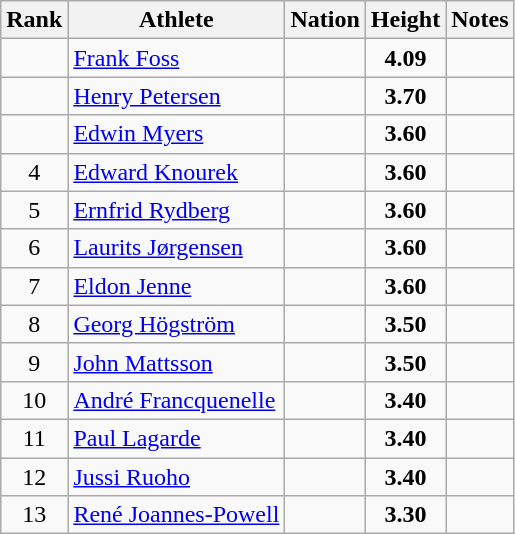<table class="wikitable sortable" style="text-align:center">
<tr>
<th>Rank</th>
<th>Athlete</th>
<th>Nation</th>
<th>Height</th>
<th>Notes</th>
</tr>
<tr>
<td></td>
<td align=left><a href='#'>Frank Foss</a></td>
<td align=left></td>
<td><strong>4.09</strong></td>
<td></td>
</tr>
<tr>
<td></td>
<td align=left><a href='#'>Henry Petersen</a></td>
<td align=left></td>
<td><strong>3.70</strong></td>
<td></td>
</tr>
<tr>
<td></td>
<td align=left><a href='#'>Edwin Myers</a></td>
<td align=left></td>
<td><strong>3.60</strong></td>
<td></td>
</tr>
<tr>
<td>4</td>
<td align=left><a href='#'>Edward Knourek</a></td>
<td align=left></td>
<td><strong>3.60</strong></td>
<td></td>
</tr>
<tr>
<td>5</td>
<td align=left><a href='#'>Ernfrid Rydberg</a></td>
<td align=left></td>
<td><strong>3.60</strong></td>
<td></td>
</tr>
<tr>
<td>6</td>
<td align=left><a href='#'>Laurits Jørgensen</a></td>
<td align=left></td>
<td><strong>3.60</strong></td>
<td></td>
</tr>
<tr>
<td>7</td>
<td align=left><a href='#'>Eldon Jenne</a></td>
<td align=left></td>
<td><strong>3.60</strong></td>
<td></td>
</tr>
<tr>
<td>8</td>
<td align=left><a href='#'>Georg Högström</a></td>
<td align=left></td>
<td><strong>3.50</strong></td>
<td></td>
</tr>
<tr>
<td>9</td>
<td align=left><a href='#'>John Mattsson</a></td>
<td align=left></td>
<td><strong>3.50</strong></td>
<td></td>
</tr>
<tr>
<td>10</td>
<td align=left><a href='#'>André Francquenelle</a></td>
<td align=left></td>
<td><strong>3.40</strong></td>
<td></td>
</tr>
<tr>
<td>11</td>
<td align=left><a href='#'>Paul Lagarde</a></td>
<td align=left></td>
<td><strong>3.40</strong></td>
<td></td>
</tr>
<tr>
<td>12</td>
<td align=left><a href='#'>Jussi Ruoho</a></td>
<td align=left></td>
<td><strong>3.40</strong></td>
<td></td>
</tr>
<tr>
<td>13</td>
<td align=left><a href='#'>René Joannes-Powell</a></td>
<td align=left></td>
<td><strong>3.30</strong></td>
<td></td>
</tr>
</table>
